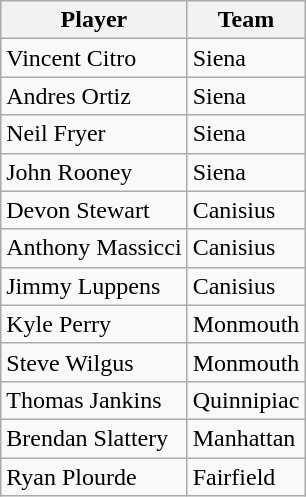<table class=wikitable>
<tr>
<th>Player</th>
<th>Team</th>
</tr>
<tr>
<td>Vincent Citro</td>
<td>Siena</td>
</tr>
<tr>
<td>Andres Ortiz</td>
<td>Siena</td>
</tr>
<tr>
<td>Neil Fryer</td>
<td>Siena</td>
</tr>
<tr>
<td>John Rooney</td>
<td>Siena</td>
</tr>
<tr>
<td>Devon Stewart</td>
<td>Canisius</td>
</tr>
<tr>
<td>Anthony Massicci</td>
<td>Canisius</td>
</tr>
<tr>
<td>Jimmy Luppens</td>
<td>Canisius</td>
</tr>
<tr>
<td>Kyle Perry</td>
<td>Monmouth</td>
</tr>
<tr>
<td>Steve Wilgus</td>
<td>Monmouth</td>
</tr>
<tr>
<td>Thomas Jankins</td>
<td>Quinnipiac</td>
</tr>
<tr>
<td>Brendan Slattery</td>
<td>Manhattan</td>
</tr>
<tr>
<td>Ryan Plourde</td>
<td>Fairfield</td>
</tr>
</table>
